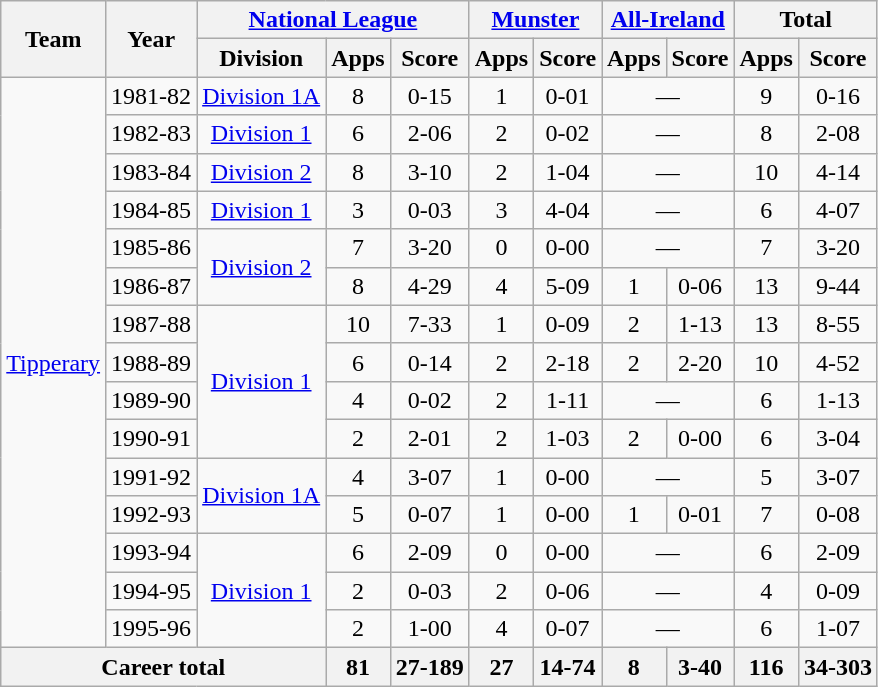<table class="wikitable" style="text-align:center">
<tr>
<th rowspan="2">Team</th>
<th rowspan="2">Year</th>
<th colspan="3"><a href='#'>National League</a></th>
<th colspan="2"><a href='#'>Munster</a></th>
<th colspan="2"><a href='#'>All-Ireland</a></th>
<th colspan="2">Total</th>
</tr>
<tr>
<th>Division</th>
<th>Apps</th>
<th>Score</th>
<th>Apps</th>
<th>Score</th>
<th>Apps</th>
<th>Score</th>
<th>Apps</th>
<th>Score</th>
</tr>
<tr>
<td rowspan="15"><a href='#'>Tipperary</a></td>
<td>1981-82</td>
<td rowspan="1"><a href='#'>Division 1A</a></td>
<td>8</td>
<td>0-15</td>
<td>1</td>
<td>0-01</td>
<td colspan=2>—</td>
<td>9</td>
<td>0-16</td>
</tr>
<tr>
<td>1982-83</td>
<td rowspan="1"><a href='#'>Division 1</a></td>
<td>6</td>
<td>2-06</td>
<td>2</td>
<td>0-02</td>
<td colspan=2>—</td>
<td>8</td>
<td>2-08</td>
</tr>
<tr>
<td>1983-84</td>
<td rowspan="1"><a href='#'>Division 2</a></td>
<td>8</td>
<td>3-10</td>
<td>2</td>
<td>1-04</td>
<td colspan=2>—</td>
<td>10</td>
<td>4-14</td>
</tr>
<tr>
<td>1984-85</td>
<td rowspan="1"><a href='#'>Division 1</a></td>
<td>3</td>
<td>0-03</td>
<td>3</td>
<td>4-04</td>
<td colspan=2>—</td>
<td>6</td>
<td>4-07</td>
</tr>
<tr>
<td>1985-86</td>
<td rowspan="2"><a href='#'>Division 2</a></td>
<td>7</td>
<td>3-20</td>
<td>0</td>
<td>0-00</td>
<td colspan=2>—</td>
<td>7</td>
<td>3-20</td>
</tr>
<tr>
<td>1986-87</td>
<td>8</td>
<td>4-29</td>
<td>4</td>
<td>5-09</td>
<td>1</td>
<td>0-06</td>
<td>13</td>
<td>9-44</td>
</tr>
<tr>
<td>1987-88</td>
<td rowspan="4"><a href='#'>Division 1</a></td>
<td>10</td>
<td>7-33</td>
<td>1</td>
<td>0-09</td>
<td>2</td>
<td>1-13</td>
<td>13</td>
<td>8-55</td>
</tr>
<tr>
<td>1988-89</td>
<td>6</td>
<td>0-14</td>
<td>2</td>
<td>2-18</td>
<td>2</td>
<td>2-20</td>
<td>10</td>
<td>4-52</td>
</tr>
<tr>
<td>1989-90</td>
<td>4</td>
<td>0-02</td>
<td>2</td>
<td>1-11</td>
<td colspan=2>—</td>
<td>6</td>
<td>1-13</td>
</tr>
<tr>
<td>1990-91</td>
<td>2</td>
<td>2-01</td>
<td>2</td>
<td>1-03</td>
<td>2</td>
<td>0-00</td>
<td>6</td>
<td>3-04</td>
</tr>
<tr>
<td>1991-92</td>
<td rowspan="2"><a href='#'>Division 1A</a></td>
<td>4</td>
<td>3-07</td>
<td>1</td>
<td>0-00</td>
<td colspan=2>—</td>
<td>5</td>
<td>3-07</td>
</tr>
<tr>
<td>1992-93</td>
<td>5</td>
<td>0-07</td>
<td>1</td>
<td>0-00</td>
<td>1</td>
<td>0-01</td>
<td>7</td>
<td>0-08</td>
</tr>
<tr>
<td>1993-94</td>
<td rowspan="3"><a href='#'>Division 1</a></td>
<td>6</td>
<td>2-09</td>
<td>0</td>
<td>0-00</td>
<td colspan=2>—</td>
<td>6</td>
<td>2-09</td>
</tr>
<tr>
<td>1994-95</td>
<td>2</td>
<td>0-03</td>
<td>2</td>
<td>0-06</td>
<td colspan=2>—</td>
<td>4</td>
<td>0-09</td>
</tr>
<tr>
<td>1995-96</td>
<td>2</td>
<td>1-00</td>
<td>4</td>
<td>0-07</td>
<td colspan=2>—</td>
<td>6</td>
<td>1-07</td>
</tr>
<tr>
<th colspan="3">Career total</th>
<th>81</th>
<th>27-189</th>
<th>27</th>
<th>14-74</th>
<th>8</th>
<th>3-40</th>
<th>116</th>
<th>34-303</th>
</tr>
</table>
